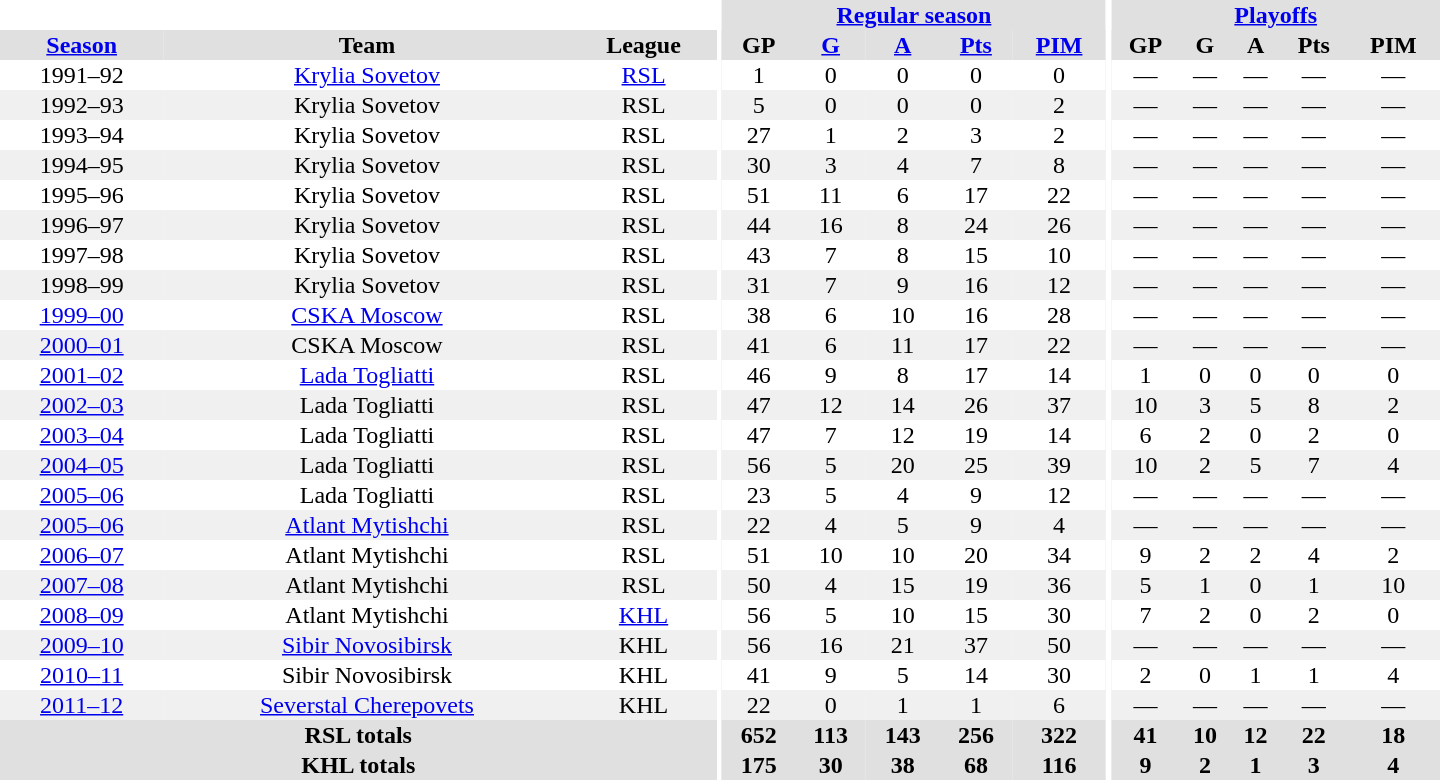<table border="0" cellpadding="1" cellspacing="0" style="text-align:center; width:60em">
<tr bgcolor="#e0e0e0">
<th colspan="3" bgcolor="#ffffff"></th>
<th rowspan="99" bgcolor="#ffffff"></th>
<th colspan="5"><a href='#'>Regular season</a></th>
<th rowspan="99" bgcolor="#ffffff"></th>
<th colspan="5"><a href='#'>Playoffs</a></th>
</tr>
<tr bgcolor="#e0e0e0">
<th><a href='#'>Season</a></th>
<th>Team</th>
<th>League</th>
<th>GP</th>
<th><a href='#'>G</a></th>
<th><a href='#'>A</a></th>
<th><a href='#'>Pts</a></th>
<th><a href='#'>PIM</a></th>
<th>GP</th>
<th>G</th>
<th>A</th>
<th>Pts</th>
<th>PIM</th>
</tr>
<tr>
<td>1991–92</td>
<td><a href='#'>Krylia Sovetov</a></td>
<td><a href='#'>RSL</a></td>
<td>1</td>
<td>0</td>
<td>0</td>
<td>0</td>
<td>0</td>
<td>—</td>
<td>—</td>
<td>—</td>
<td>—</td>
<td>—</td>
</tr>
<tr bgcolor="#f0f0f0">
<td>1992–93</td>
<td>Krylia Sovetov</td>
<td>RSL</td>
<td>5</td>
<td>0</td>
<td>0</td>
<td>0</td>
<td>2</td>
<td>—</td>
<td>—</td>
<td>—</td>
<td>—</td>
<td>—</td>
</tr>
<tr>
<td>1993–94</td>
<td>Krylia Sovetov</td>
<td>RSL</td>
<td>27</td>
<td>1</td>
<td>2</td>
<td>3</td>
<td>2</td>
<td>—</td>
<td>—</td>
<td>—</td>
<td>—</td>
<td>—</td>
</tr>
<tr bgcolor="#f0f0f0">
<td>1994–95</td>
<td>Krylia Sovetov</td>
<td>RSL</td>
<td>30</td>
<td>3</td>
<td>4</td>
<td>7</td>
<td>8</td>
<td>—</td>
<td>—</td>
<td>—</td>
<td>—</td>
<td>—</td>
</tr>
<tr>
<td>1995–96</td>
<td>Krylia Sovetov</td>
<td>RSL</td>
<td>51</td>
<td>11</td>
<td>6</td>
<td>17</td>
<td>22</td>
<td>—</td>
<td>—</td>
<td>—</td>
<td>—</td>
<td>—</td>
</tr>
<tr bgcolor="#f0f0f0">
<td>1996–97</td>
<td>Krylia Sovetov</td>
<td>RSL</td>
<td>44</td>
<td>16</td>
<td>8</td>
<td>24</td>
<td>26</td>
<td>—</td>
<td>—</td>
<td>—</td>
<td>—</td>
<td>—</td>
</tr>
<tr>
<td>1997–98</td>
<td>Krylia Sovetov</td>
<td>RSL</td>
<td>43</td>
<td>7</td>
<td>8</td>
<td>15</td>
<td>10</td>
<td>—</td>
<td>—</td>
<td>—</td>
<td>—</td>
<td>—</td>
</tr>
<tr bgcolor="#f0f0f0">
<td>1998–99</td>
<td>Krylia Sovetov</td>
<td>RSL</td>
<td>31</td>
<td>7</td>
<td>9</td>
<td>16</td>
<td>12</td>
<td>—</td>
<td>—</td>
<td>—</td>
<td>—</td>
<td>—</td>
</tr>
<tr>
<td><a href='#'>1999–00</a></td>
<td><a href='#'>CSKA Moscow</a></td>
<td>RSL</td>
<td>38</td>
<td>6</td>
<td>10</td>
<td>16</td>
<td>28</td>
<td>—</td>
<td>—</td>
<td>—</td>
<td>—</td>
<td>—</td>
</tr>
<tr bgcolor="#f0f0f0">
<td><a href='#'>2000–01</a></td>
<td>CSKA Moscow</td>
<td>RSL</td>
<td>41</td>
<td>6</td>
<td>11</td>
<td>17</td>
<td>22</td>
<td>—</td>
<td>—</td>
<td>—</td>
<td>—</td>
<td>—</td>
</tr>
<tr>
<td><a href='#'>2001–02</a></td>
<td><a href='#'>Lada Togliatti</a></td>
<td>RSL</td>
<td>46</td>
<td>9</td>
<td>8</td>
<td>17</td>
<td>14</td>
<td>1</td>
<td>0</td>
<td>0</td>
<td>0</td>
<td>0</td>
</tr>
<tr bgcolor="#f0f0f0">
<td><a href='#'>2002–03</a></td>
<td>Lada Togliatti</td>
<td>RSL</td>
<td>47</td>
<td>12</td>
<td>14</td>
<td>26</td>
<td>37</td>
<td>10</td>
<td>3</td>
<td>5</td>
<td>8</td>
<td>2</td>
</tr>
<tr>
<td><a href='#'>2003–04</a></td>
<td>Lada Togliatti</td>
<td>RSL</td>
<td>47</td>
<td>7</td>
<td>12</td>
<td>19</td>
<td>14</td>
<td>6</td>
<td>2</td>
<td>0</td>
<td>2</td>
<td>0</td>
</tr>
<tr bgcolor="#f0f0f0">
<td><a href='#'>2004–05</a></td>
<td>Lada Togliatti</td>
<td>RSL</td>
<td>56</td>
<td>5</td>
<td>20</td>
<td>25</td>
<td>39</td>
<td>10</td>
<td>2</td>
<td>5</td>
<td>7</td>
<td>4</td>
</tr>
<tr>
<td><a href='#'>2005–06</a></td>
<td>Lada Togliatti</td>
<td>RSL</td>
<td>23</td>
<td>5</td>
<td>4</td>
<td>9</td>
<td>12</td>
<td>—</td>
<td>—</td>
<td>—</td>
<td>—</td>
<td>—</td>
</tr>
<tr bgcolor="#f0f0f0">
<td><a href='#'>2005–06</a></td>
<td><a href='#'>Atlant Mytishchi</a></td>
<td>RSL</td>
<td>22</td>
<td>4</td>
<td>5</td>
<td>9</td>
<td>4</td>
<td>—</td>
<td>—</td>
<td>—</td>
<td>—</td>
<td>—</td>
</tr>
<tr>
<td><a href='#'>2006–07</a></td>
<td>Atlant Mytishchi</td>
<td>RSL</td>
<td>51</td>
<td>10</td>
<td>10</td>
<td>20</td>
<td>34</td>
<td>9</td>
<td>2</td>
<td>2</td>
<td>4</td>
<td>2</td>
</tr>
<tr bgcolor="#f0f0f0">
<td><a href='#'>2007–08</a></td>
<td>Atlant Mytishchi</td>
<td>RSL</td>
<td>50</td>
<td>4</td>
<td>15</td>
<td>19</td>
<td>36</td>
<td>5</td>
<td>1</td>
<td>0</td>
<td>1</td>
<td>10</td>
</tr>
<tr>
<td><a href='#'>2008–09</a></td>
<td>Atlant Mytishchi</td>
<td><a href='#'>KHL</a></td>
<td>56</td>
<td>5</td>
<td>10</td>
<td>15</td>
<td>30</td>
<td>7</td>
<td>2</td>
<td>0</td>
<td>2</td>
<td>0</td>
</tr>
<tr bgcolor="#f0f0f0">
<td><a href='#'>2009–10</a></td>
<td><a href='#'>Sibir Novosibirsk</a></td>
<td>KHL</td>
<td>56</td>
<td>16</td>
<td>21</td>
<td>37</td>
<td>50</td>
<td>—</td>
<td>—</td>
<td>—</td>
<td>—</td>
<td>—</td>
</tr>
<tr>
<td><a href='#'>2010–11</a></td>
<td>Sibir Novosibirsk</td>
<td>KHL</td>
<td>41</td>
<td>9</td>
<td>5</td>
<td>14</td>
<td>30</td>
<td>2</td>
<td>0</td>
<td>1</td>
<td>1</td>
<td>4</td>
</tr>
<tr bgcolor="#f0f0f0">
<td><a href='#'>2011–12</a></td>
<td><a href='#'>Severstal Cherepovets</a></td>
<td>KHL</td>
<td>22</td>
<td>0</td>
<td>1</td>
<td>1</td>
<td>6</td>
<td>—</td>
<td>—</td>
<td>—</td>
<td>—</td>
<td>—</td>
</tr>
<tr bgcolor="#e0e0e0">
<th colspan="3">RSL totals</th>
<th>652</th>
<th>113</th>
<th>143</th>
<th>256</th>
<th>322</th>
<th>41</th>
<th>10</th>
<th>12</th>
<th>22</th>
<th>18</th>
</tr>
<tr bgcolor="#e0e0e0">
<th colspan="3">KHL totals</th>
<th>175</th>
<th>30</th>
<th>38</th>
<th>68</th>
<th>116</th>
<th>9</th>
<th>2</th>
<th>1</th>
<th>3</th>
<th>4</th>
</tr>
</table>
